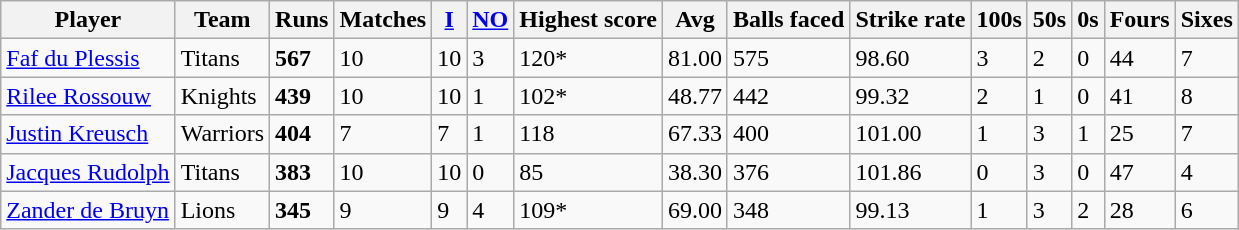<table class="wikitable">
<tr>
<th>Player</th>
<th>Team</th>
<th>Runs</th>
<th>Matches</th>
<th><a href='#'>I</a></th>
<th><a href='#'>NO</a></th>
<th>Highest score</th>
<th>Avg</th>
<th>Balls faced</th>
<th>Strike rate</th>
<th>100s</th>
<th>50s</th>
<th>0s</th>
<th>Fours</th>
<th>Sixes</th>
</tr>
<tr>
<td><a href='#'>Faf du Plessis</a></td>
<td> Titans</td>
<td><strong>567</strong></td>
<td>10</td>
<td>10</td>
<td>3</td>
<td>120*</td>
<td>81.00</td>
<td>575</td>
<td>98.60</td>
<td>3</td>
<td>2</td>
<td>0</td>
<td>44</td>
<td>7</td>
</tr>
<tr>
<td><a href='#'>Rilee Rossouw</a></td>
<td> Knights</td>
<td><strong>439</strong></td>
<td>10</td>
<td>10</td>
<td>1</td>
<td>102*</td>
<td>48.77</td>
<td>442</td>
<td>99.32</td>
<td>2</td>
<td>1</td>
<td>0</td>
<td>41</td>
<td>8</td>
</tr>
<tr>
<td><a href='#'>Justin Kreusch</a></td>
<td> Warriors</td>
<td><strong>404</strong></td>
<td>7</td>
<td>7</td>
<td>1</td>
<td>118</td>
<td>67.33</td>
<td>400</td>
<td>101.00</td>
<td>1</td>
<td>3</td>
<td>1</td>
<td>25</td>
<td>7</td>
</tr>
<tr>
<td><a href='#'>Jacques Rudolph</a></td>
<td> Titans</td>
<td><strong>383</strong></td>
<td>10</td>
<td>10</td>
<td>0</td>
<td>85</td>
<td>38.30</td>
<td>376</td>
<td>101.86</td>
<td>0</td>
<td>3</td>
<td>0</td>
<td>47</td>
<td>4</td>
</tr>
<tr>
<td><a href='#'>Zander de Bruyn</a></td>
<td> Lions</td>
<td><strong>345</strong></td>
<td>9</td>
<td>9</td>
<td>4</td>
<td>109*</td>
<td>69.00</td>
<td>348</td>
<td>99.13</td>
<td>1</td>
<td>3</td>
<td>2</td>
<td>28</td>
<td>6</td>
</tr>
</table>
